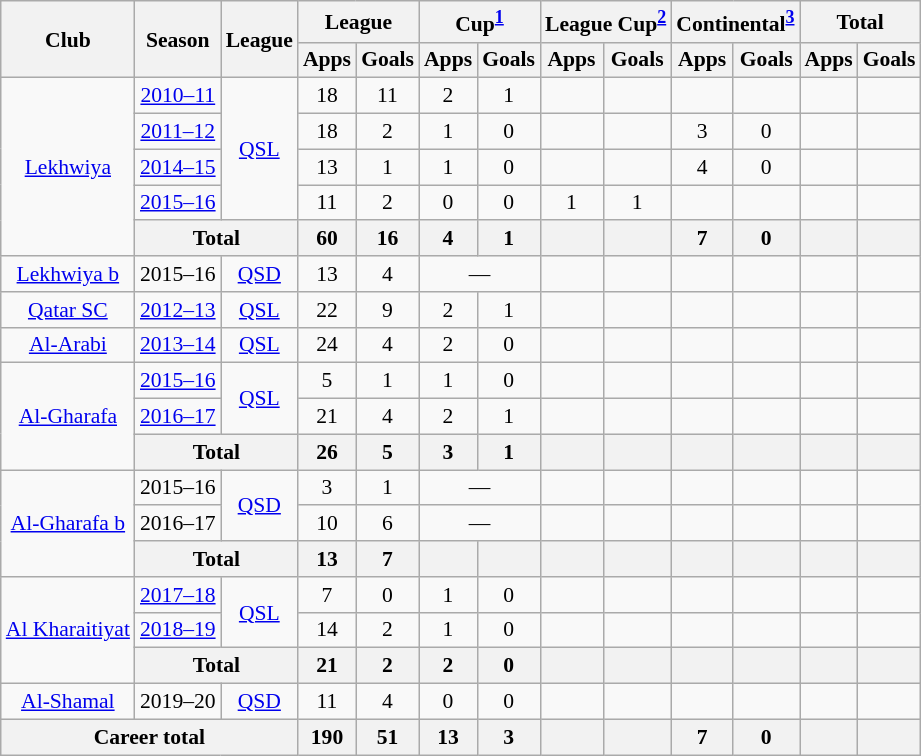<table class="wikitable" style="font-size:90%; text-align:center;">
<tr>
<th rowspan="2">Club</th>
<th rowspan="2">Season</th>
<th rowspan="2">League</th>
<th colspan="2">League</th>
<th colspan="2">Cup<sup><a href='#'>1</a></sup></th>
<th colspan="2">League Cup<sup><a href='#'>2</a></sup></th>
<th colspan="2">Continental<sup><a href='#'>3</a></sup></th>
<th colspan="2">Total</th>
</tr>
<tr>
<th>Apps</th>
<th>Goals</th>
<th>Apps</th>
<th>Goals</th>
<th>Apps</th>
<th>Goals</th>
<th>Apps</th>
<th>Goals</th>
<th>Apps</th>
<th>Goals</th>
</tr>
<tr>
<td rowspan="5"><a href='#'>Lekhwiya</a></td>
<td><a href='#'>2010–11</a></td>
<td rowspan="4" valign="center"><a href='#'>QSL</a></td>
<td>18</td>
<td>11</td>
<td>2</td>
<td>1</td>
<td></td>
<td></td>
<td></td>
<td></td>
<td></td>
<td></td>
</tr>
<tr>
<td><a href='#'>2011–12</a></td>
<td>18</td>
<td>2</td>
<td>1</td>
<td>0</td>
<td></td>
<td></td>
<td>3</td>
<td>0</td>
<td></td>
<td></td>
</tr>
<tr>
<td><a href='#'>2014–15</a></td>
<td>13</td>
<td>1</td>
<td>1</td>
<td>0</td>
<td></td>
<td></td>
<td>4</td>
<td>0</td>
<td></td>
<td></td>
</tr>
<tr>
<td><a href='#'>2015–16</a></td>
<td>11</td>
<td>2</td>
<td>0</td>
<td>0</td>
<td>1</td>
<td>1</td>
<td></td>
<td></td>
<td></td>
<td></td>
</tr>
<tr>
<th colspan="2">Total</th>
<th>60</th>
<th>16</th>
<th>4</th>
<th>1</th>
<th></th>
<th></th>
<th>7</th>
<th>0</th>
<th></th>
<th></th>
</tr>
<tr>
<td><a href='#'>Lekhwiya b</a></td>
<td 2015–16 Qatari Second Division>2015–16</td>
<td rowspan="1" valign="center"><a href='#'>QSD</a></td>
<td>13</td>
<td>4</td>
<td colspan="2">—</td>
<td></td>
<td></td>
<td></td>
<td></td>
<td></td>
<td></td>
</tr>
<tr>
<td><a href='#'>Qatar SC</a></td>
<td><a href='#'>2012–13</a></td>
<td rowspan="1" valign="center"><a href='#'>QSL</a></td>
<td>22</td>
<td>9</td>
<td>2</td>
<td>1</td>
<td></td>
<td></td>
<td></td>
<td></td>
<td></td>
<td></td>
</tr>
<tr>
<td><a href='#'>Al-Arabi</a></td>
<td><a href='#'>2013–14</a></td>
<td rowspan="1" valign="center"><a href='#'>QSL</a></td>
<td>24</td>
<td>4</td>
<td>2</td>
<td>0</td>
<td></td>
<td></td>
<td></td>
<td></td>
<td></td>
<td></td>
</tr>
<tr>
<td rowspan="3"><a href='#'>Al-Gharafa</a></td>
<td><a href='#'>2015–16</a></td>
<td rowspan="2" valign="center"><a href='#'>QSL</a></td>
<td>5</td>
<td>1</td>
<td>1</td>
<td>0</td>
<td></td>
<td></td>
<td></td>
<td></td>
<td></td>
<td></td>
</tr>
<tr>
<td><a href='#'>2016–17</a></td>
<td>21</td>
<td>4</td>
<td>2</td>
<td>1</td>
<td></td>
<td></td>
<td></td>
<td></td>
<td></td>
<td></td>
</tr>
<tr>
<th colspan="2">Total</th>
<th>26</th>
<th>5</th>
<th>3</th>
<th>1</th>
<th></th>
<th></th>
<th></th>
<th></th>
<th></th>
<th></th>
</tr>
<tr>
<td rowspan="3"><a href='#'>Al-Gharafa b</a></td>
<td 2015–16 Qatari Second Division>2015–16</td>
<td rowspan="2" valign="center"><a href='#'>QSD</a></td>
<td>3</td>
<td>1</td>
<td colspan="2">—</td>
<td></td>
<td></td>
<td></td>
<td></td>
<td></td>
<td></td>
</tr>
<tr>
<td 2016–17 Qatari Second Division>2016–17</td>
<td>10</td>
<td>6</td>
<td colspan="2">—</td>
<td></td>
<td></td>
<td></td>
<td></td>
<td></td>
<td></td>
</tr>
<tr>
<th colspan="2">Total</th>
<th>13</th>
<th>7</th>
<th></th>
<th></th>
<th></th>
<th></th>
<th></th>
<th></th>
<th></th>
<th></th>
</tr>
<tr>
<td rowspan="3"><a href='#'>Al Kharaitiyat</a></td>
<td><a href='#'>2017–18</a></td>
<td rowspan="2" valign="center"><a href='#'>QSL</a></td>
<td>7</td>
<td>0</td>
<td>1</td>
<td>0</td>
<td></td>
<td></td>
<td></td>
<td></td>
<td></td>
<td></td>
</tr>
<tr>
<td><a href='#'>2018–19</a></td>
<td>14</td>
<td>2</td>
<td>1</td>
<td>0</td>
<td></td>
<td></td>
<td></td>
<td></td>
<td></td>
<td></td>
</tr>
<tr>
<th colspan="2">Total</th>
<th>21</th>
<th>2</th>
<th>2</th>
<th>0</th>
<th></th>
<th></th>
<th></th>
<th></th>
<th></th>
<th></th>
</tr>
<tr>
<td><a href='#'>Al-Shamal</a></td>
<td 2019–20 Qatari Second Division>2019–20</td>
<td rowspan="1" valign="center"><a href='#'>QSD</a></td>
<td>11</td>
<td>4</td>
<td>0</td>
<td>0</td>
<td></td>
<td></td>
<td></td>
<td></td>
<td></td>
<td></td>
</tr>
<tr>
<th colspan="3">Career total</th>
<th>190</th>
<th>51</th>
<th>13</th>
<th>3</th>
<th></th>
<th></th>
<th>7</th>
<th>0</th>
<th></th>
<th></th>
</tr>
</table>
